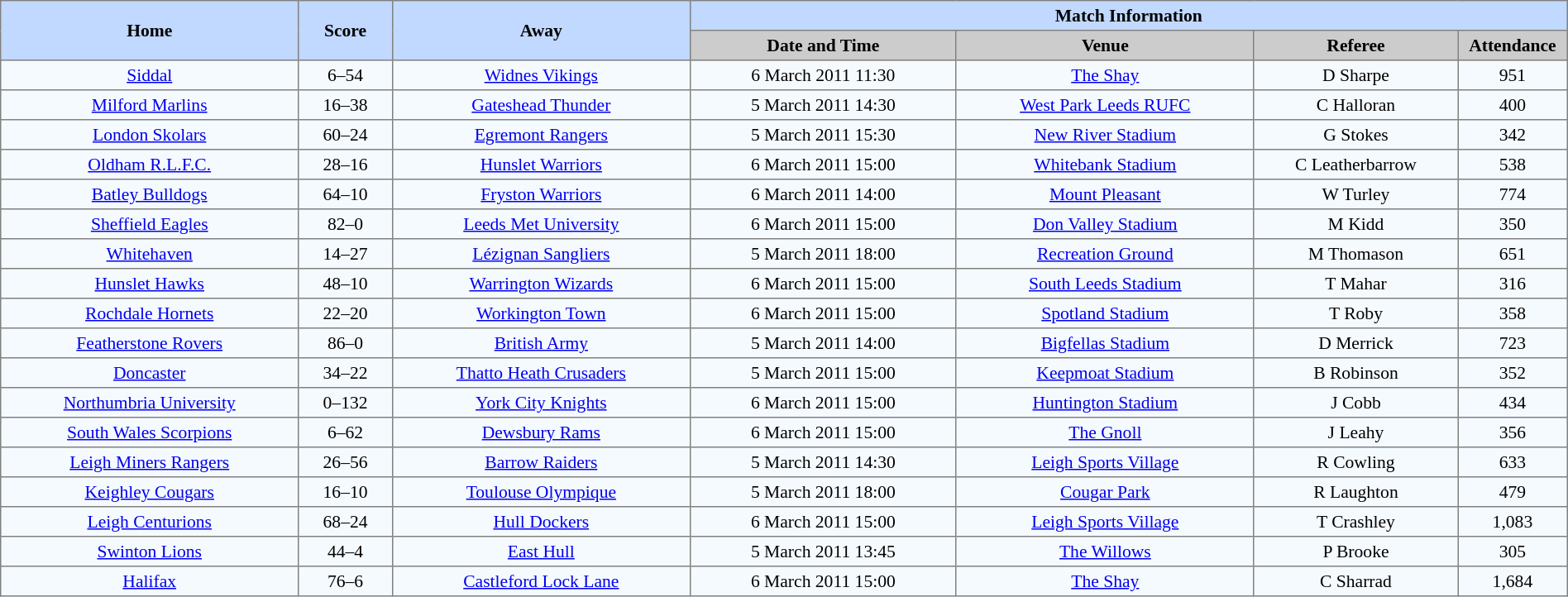<table border=1 style="border-collapse:collapse; font-size:90%; text-align:center;" cellpadding=3 cellspacing=0 width=100%>
<tr bgcolor=#C1D8FF>
<th rowspan=2 width=19%>Home</th>
<th rowspan=2 width=6%>Score</th>
<th rowspan=2 width=19%>Away</th>
<th colspan=6>Match Information</th>
</tr>
<tr bgcolor=#CCCCCC>
<th width=17%>Date and Time</th>
<th width=19%>Venue</th>
<th width=13%>Referee</th>
<th width=7%>Attendance</th>
</tr>
<tr bgcolor=#F5FAFF>
<td><a href='#'>Siddal</a></td>
<td>6–54</td>
<td><a href='#'>Widnes Vikings</a></td>
<td>6 March 2011 11:30</td>
<td><a href='#'>The Shay</a></td>
<td>D Sharpe</td>
<td>951</td>
</tr>
<tr bgcolor=#F5FAFF>
<td><a href='#'>Milford Marlins</a></td>
<td>16–38</td>
<td><a href='#'>Gateshead Thunder</a></td>
<td>5 March 2011 14:30</td>
<td><a href='#'>West Park Leeds RUFC</a></td>
<td>C Halloran</td>
<td>400</td>
</tr>
<tr bgcolor=#F5FAFF>
<td><a href='#'>London Skolars</a></td>
<td>60–24</td>
<td><a href='#'>Egremont Rangers</a></td>
<td>5 March 2011 15:30</td>
<td><a href='#'>New River Stadium</a></td>
<td>G Stokes</td>
<td>342</td>
</tr>
<tr bgcolor=#F5FAFF>
<td><a href='#'>Oldham R.L.F.C.</a></td>
<td>28–16</td>
<td><a href='#'>Hunslet Warriors</a></td>
<td>6 March 2011 15:00</td>
<td><a href='#'>Whitebank Stadium</a></td>
<td>C Leatherbarrow</td>
<td>538</td>
</tr>
<tr bgcolor=#F5FAFF>
<td><a href='#'>Batley Bulldogs</a></td>
<td>64–10</td>
<td><a href='#'>Fryston Warriors</a></td>
<td>6 March 2011 14:00</td>
<td><a href='#'>Mount Pleasant</a></td>
<td>W Turley</td>
<td>774</td>
</tr>
<tr bgcolor=#F5FAFF>
<td><a href='#'>Sheffield Eagles</a></td>
<td>82–0</td>
<td><a href='#'>Leeds Met University</a></td>
<td>6 March 2011 15:00</td>
<td><a href='#'>Don Valley Stadium</a></td>
<td>M Kidd</td>
<td>350</td>
</tr>
<tr bgcolor=#F5FAFF>
<td><a href='#'>Whitehaven</a></td>
<td>14–27</td>
<td><a href='#'>Lézignan Sangliers</a></td>
<td>5 March 2011 18:00</td>
<td><a href='#'>Recreation Ground</a></td>
<td>M Thomason</td>
<td>651</td>
</tr>
<tr bgcolor=#F5FAFF>
<td><a href='#'>Hunslet Hawks</a></td>
<td>48–10</td>
<td><a href='#'>Warrington Wizards</a></td>
<td>6 March 2011 15:00</td>
<td><a href='#'>South Leeds Stadium</a></td>
<td>T Mahar</td>
<td>316</td>
</tr>
<tr bgcolor=#F5FAFF>
<td><a href='#'>Rochdale Hornets</a></td>
<td>22–20</td>
<td><a href='#'>Workington Town</a></td>
<td>6 March 2011 15:00</td>
<td><a href='#'>Spotland Stadium</a></td>
<td>T Roby</td>
<td>358</td>
</tr>
<tr bgcolor=#F5FAFF>
<td><a href='#'>Featherstone Rovers</a></td>
<td>86–0</td>
<td><a href='#'>British Army</a></td>
<td>5 March 2011 14:00</td>
<td><a href='#'>Bigfellas Stadium</a></td>
<td>D Merrick</td>
<td>723</td>
</tr>
<tr bgcolor=#F5FAFF>
<td><a href='#'>Doncaster</a></td>
<td>34–22</td>
<td><a href='#'>Thatto Heath Crusaders</a></td>
<td>5 March 2011 15:00</td>
<td><a href='#'>Keepmoat Stadium</a></td>
<td>B Robinson</td>
<td>352</td>
</tr>
<tr bgcolor=#F5FAFF>
<td><a href='#'>Northumbria University</a></td>
<td>0–132</td>
<td><a href='#'>York City Knights</a></td>
<td>6 March 2011 15:00</td>
<td><a href='#'>Huntington Stadium</a></td>
<td>J Cobb</td>
<td>434</td>
</tr>
<tr bgcolor=#F5FAFF>
<td><a href='#'>South Wales Scorpions</a></td>
<td>6–62</td>
<td><a href='#'>Dewsbury Rams</a></td>
<td>6 March 2011 15:00</td>
<td><a href='#'>The Gnoll</a></td>
<td>J Leahy</td>
<td>356</td>
</tr>
<tr bgcolor=#F5FAFF>
<td><a href='#'>Leigh Miners Rangers</a></td>
<td>26–56</td>
<td><a href='#'>Barrow Raiders</a></td>
<td>5 March 2011 14:30</td>
<td><a href='#'>Leigh Sports Village</a></td>
<td>R Cowling</td>
<td>633</td>
</tr>
<tr bgcolor=#F5FAFF>
<td><a href='#'>Keighley Cougars</a></td>
<td>16–10</td>
<td><a href='#'>Toulouse Olympique</a></td>
<td>5 March 2011 18:00</td>
<td><a href='#'>Cougar Park</a></td>
<td>R Laughton</td>
<td>479</td>
</tr>
<tr bgcolor=#F5FAFF>
<td><a href='#'>Leigh Centurions</a></td>
<td>68–24</td>
<td><a href='#'>Hull Dockers</a></td>
<td>6 March 2011 15:00</td>
<td><a href='#'>Leigh Sports Village</a></td>
<td>T Crashley</td>
<td>1,083</td>
</tr>
<tr bgcolor=#F5FAFF>
<td><a href='#'>Swinton Lions</a></td>
<td>44–4</td>
<td><a href='#'>East Hull</a></td>
<td>5 March 2011 13:45</td>
<td><a href='#'>The Willows</a></td>
<td>P Brooke</td>
<td>305</td>
</tr>
<tr bgcolor=#F5FAFF>
<td><a href='#'>Halifax</a></td>
<td>76–6</td>
<td><a href='#'>Castleford Lock Lane</a></td>
<td>6 March 2011 15:00</td>
<td><a href='#'>The Shay</a></td>
<td>C Sharrad</td>
<td>1,684</td>
</tr>
</table>
